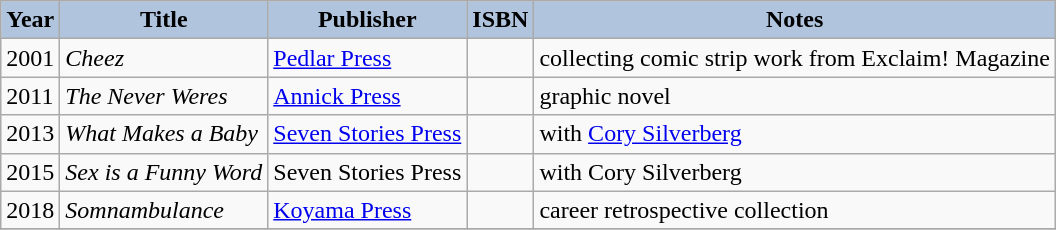<table class="wikitable">
<tr>
<th scope="col" style="background:#B0C4DE;">Year</th>
<th scope="col" style="background:#B0C4DE;">Title</th>
<th scope="col" style="background:#B0C4DE;">Publisher</th>
<th scope="col" style="background:#B0C4DE;">ISBN</th>
<th scope="col" style="background:#B0C4DE;">Notes</th>
</tr>
<tr>
<td>2001</td>
<td><em>Cheez</em></td>
<td><a href='#'>Pedlar Press</a></td>
<td></td>
<td>collecting comic strip work from Exclaim! Magazine</td>
</tr>
<tr>
<td>2011</td>
<td><em>The Never Weres</em></td>
<td><a href='#'>Annick Press</a></td>
<td></td>
<td>graphic novel</td>
</tr>
<tr>
<td>2013</td>
<td><em>What Makes a Baby</em></td>
<td><a href='#'>Seven Stories Press</a></td>
<td></td>
<td>with <a href='#'>Cory Silverberg</a></td>
</tr>
<tr>
<td>2015</td>
<td><em>Sex is a Funny Word</em></td>
<td>Seven Stories Press</td>
<td></td>
<td>with Cory Silverberg</td>
</tr>
<tr>
<td>2018</td>
<td><em>Somnambulance</em></td>
<td><a href='#'>Koyama Press</a></td>
<td></td>
<td>career retrospective collection</td>
</tr>
<tr>
</tr>
</table>
